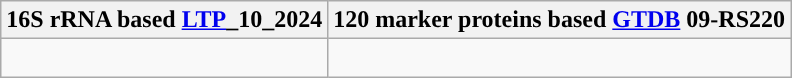<table class="wikitable">
<tr>
<th colspan=1>16S rRNA based <a href='#'>LTP</a>_10_2024</th>
<th colspan=1>120 marker proteins based <a href='#'>GTDB</a> 09-RS220</th>
</tr>
<tr>
<td style="vertical-align:top"><br></td>
<td><br></td>
</tr>
</table>
